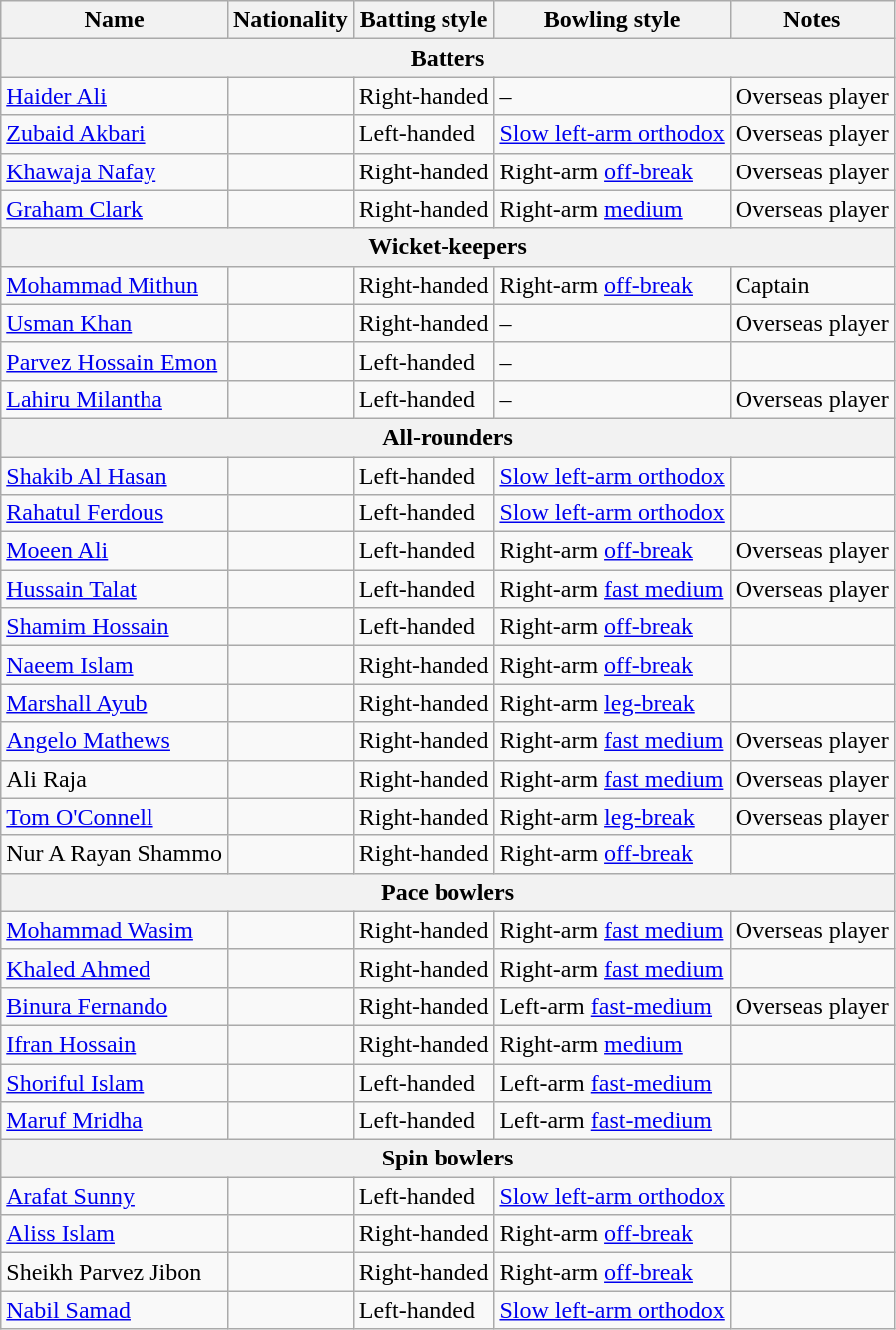<table class="wikitable">
<tr>
<th>Name</th>
<th>Nationality</th>
<th>Batting style</th>
<th>Bowling style</th>
<th>Notes</th>
</tr>
<tr>
<th colspan="5">Batters</th>
</tr>
<tr>
<td><a href='#'>Haider Ali</a></td>
<td></td>
<td>Right-handed</td>
<td>–</td>
<td>Overseas player</td>
</tr>
<tr>
<td><a href='#'>Zubaid Akbari</a></td>
<td></td>
<td>Left-handed</td>
<td><a href='#'>Slow left-arm orthodox</a></td>
<td>Overseas player</td>
</tr>
<tr>
<td><a href='#'>Khawaja Nafay</a></td>
<td></td>
<td>Right-handed</td>
<td>Right-arm <a href='#'>off-break</a></td>
<td>Overseas player</td>
</tr>
<tr>
<td><a href='#'>Graham Clark</a></td>
<td></td>
<td>Right-handed</td>
<td>Right-arm <a href='#'>medium</a></td>
<td>Overseas player</td>
</tr>
<tr>
<th colspan="5">Wicket-keepers</th>
</tr>
<tr>
<td><a href='#'>Mohammad Mithun</a></td>
<td></td>
<td>Right-handed</td>
<td>Right-arm <a href='#'>off-break</a></td>
<td>Captain</td>
</tr>
<tr>
<td><a href='#'>Usman Khan</a></td>
<td></td>
<td>Right-handed</td>
<td>–</td>
<td>Overseas player</td>
</tr>
<tr>
<td><a href='#'>Parvez Hossain Emon</a></td>
<td></td>
<td>Left-handed</td>
<td>–</td>
<td></td>
</tr>
<tr>
<td><a href='#'>Lahiru Milantha</a></td>
<td></td>
<td>Left-handed</td>
<td>–</td>
<td>Overseas player</td>
</tr>
<tr>
<th colspan="5">All-rounders</th>
</tr>
<tr>
<td><a href='#'>Shakib Al Hasan</a></td>
<td></td>
<td>Left-handed</td>
<td><a href='#'>Slow left-arm orthodox</a></td>
<td></td>
</tr>
<tr>
<td><a href='#'>Rahatul Ferdous</a></td>
<td></td>
<td>Left-handed</td>
<td><a href='#'>Slow left-arm orthodox</a></td>
<td></td>
</tr>
<tr>
<td><a href='#'>Moeen Ali</a></td>
<td></td>
<td>Left-handed</td>
<td>Right-arm <a href='#'>off-break</a></td>
<td>Overseas player</td>
</tr>
<tr>
<td><a href='#'>Hussain Talat</a></td>
<td></td>
<td>Left-handed</td>
<td>Right-arm <a href='#'>fast medium</a></td>
<td>Overseas player</td>
</tr>
<tr>
<td><a href='#'>Shamim Hossain</a></td>
<td></td>
<td>Left-handed</td>
<td>Right-arm <a href='#'>off-break</a></td>
<td></td>
</tr>
<tr>
<td><a href='#'>Naeem Islam</a></td>
<td></td>
<td>Right-handed</td>
<td>Right-arm <a href='#'>off-break</a></td>
<td></td>
</tr>
<tr>
<td><a href='#'>Marshall Ayub</a></td>
<td></td>
<td>Right-handed</td>
<td>Right-arm <a href='#'>leg-break</a></td>
<td></td>
</tr>
<tr>
<td><a href='#'>Angelo Mathews</a></td>
<td></td>
<td>Right-handed</td>
<td>Right-arm <a href='#'>fast medium</a></td>
<td>Overseas player</td>
</tr>
<tr>
<td>Ali Raja</td>
<td></td>
<td>Right-handed</td>
<td>Right-arm <a href='#'>fast medium</a></td>
<td>Overseas player</td>
</tr>
<tr>
<td><a href='#'>Tom O'Connell</a></td>
<td></td>
<td>Right-handed</td>
<td>Right-arm <a href='#'>leg-break</a></td>
<td>Overseas player</td>
</tr>
<tr>
<td>Nur A Rayan Shammo</td>
<td></td>
<td>Right-handed</td>
<td>Right-arm <a href='#'>off-break</a></td>
<td></td>
</tr>
<tr>
<th colspan="5">Pace bowlers</th>
</tr>
<tr>
<td><a href='#'>Mohammad Wasim</a></td>
<td></td>
<td>Right-handed</td>
<td>Right-arm <a href='#'>fast medium</a></td>
<td>Overseas player</td>
</tr>
<tr>
<td><a href='#'>Khaled Ahmed</a></td>
<td></td>
<td>Right-handed</td>
<td>Right-arm <a href='#'>fast medium</a></td>
<td></td>
</tr>
<tr>
<td><a href='#'>Binura Fernando</a></td>
<td></td>
<td>Right-handed</td>
<td>Left-arm <a href='#'>fast-medium</a></td>
<td>Overseas player</td>
</tr>
<tr>
<td><a href='#'>Ifran Hossain</a></td>
<td></td>
<td>Right-handed</td>
<td>Right-arm <a href='#'>medium</a></td>
<td></td>
</tr>
<tr>
<td><a href='#'>Shoriful Islam</a></td>
<td></td>
<td>Left-handed</td>
<td>Left-arm <a href='#'>fast-medium</a></td>
<td></td>
</tr>
<tr>
<td><a href='#'>Maruf Mridha</a></td>
<td></td>
<td>Left-handed</td>
<td>Left-arm <a href='#'>fast-medium</a></td>
<td></td>
</tr>
<tr>
<th colspan="5">Spin bowlers</th>
</tr>
<tr>
<td><a href='#'>Arafat Sunny</a></td>
<td></td>
<td>Left-handed</td>
<td><a href='#'>Slow left-arm orthodox</a></td>
<td></td>
</tr>
<tr>
<td><a href='#'>Aliss Islam</a></td>
<td></td>
<td>Right-handed</td>
<td>Right-arm <a href='#'>off-break</a></td>
<td></td>
</tr>
<tr>
<td>Sheikh Parvez Jibon</td>
<td></td>
<td>Right-handed</td>
<td>Right-arm <a href='#'>off-break</a></td>
<td></td>
</tr>
<tr>
<td><a href='#'>Nabil Samad</a></td>
<td></td>
<td>Left-handed</td>
<td><a href='#'>Slow left-arm orthodox</a></td>
<td></td>
</tr>
</table>
